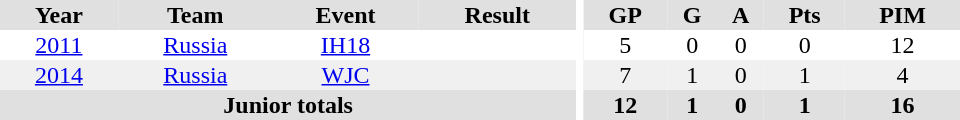<table border="0" cellpadding="1" cellspacing="0" ID="Table3" style="text-align:center; width:40em">
<tr ALIGN="center" bgcolor="#e0e0e0">
<th>Year</th>
<th>Team</th>
<th>Event</th>
<th>Result</th>
<th rowspan="99" bgcolor="#ffffff"></th>
<th>GP</th>
<th>G</th>
<th>A</th>
<th>Pts</th>
<th>PIM</th>
</tr>
<tr>
<td><a href='#'>2011</a></td>
<td><a href='#'>Russia</a></td>
<td><a href='#'>IH18</a></td>
<td></td>
<td>5</td>
<td>0</td>
<td>0</td>
<td>0</td>
<td>12</td>
</tr>
<tr bgcolor="#f0f0f0">
<td><a href='#'>2014</a></td>
<td><a href='#'>Russia</a></td>
<td><a href='#'>WJC</a></td>
<td></td>
<td>7</td>
<td>1</td>
<td>0</td>
<td>1</td>
<td>4</td>
</tr>
<tr bgcolor="#e0e0e0">
<th colspan="4">Junior totals</th>
<th>12</th>
<th>1</th>
<th>0</th>
<th>1</th>
<th>16</th>
</tr>
</table>
